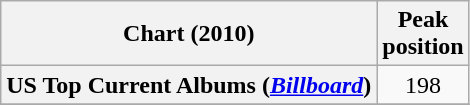<table class="wikitable sortable plainrowheaders" style="text-align:center">
<tr>
<th scope="col">Chart (2010)</th>
<th scope="col">Peak<br>position</th>
</tr>
<tr>
<th scope="row">US Top Current Albums (<em><a href='#'>Billboard</a></em>)</th>
<td>198</td>
</tr>
<tr>
</tr>
</table>
